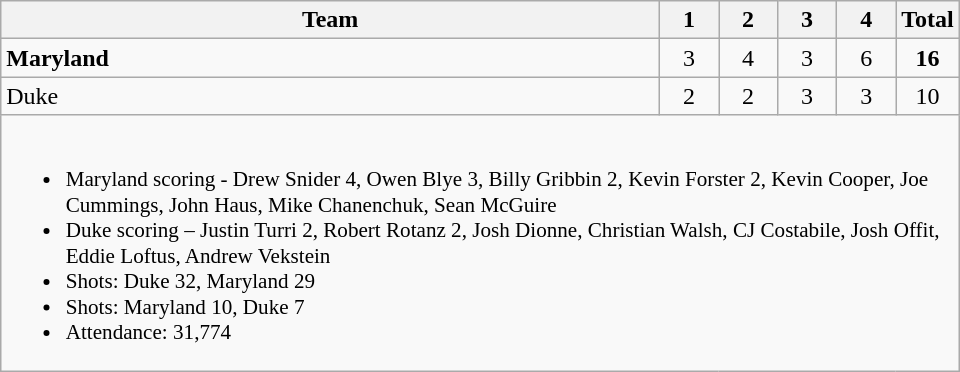<table class="wikitable" style="text-align:center; max-width:40em">
<tr>
<th>Team</th>
<th style="width:2em">1</th>
<th style="width:2em">2</th>
<th style="width:2em">3</th>
<th style="width:2em">4</th>
<th style="width:2em">Total</th>
</tr>
<tr>
<td style="text-align:left"><strong>Maryland</strong></td>
<td>3</td>
<td>4</td>
<td>3</td>
<td>6</td>
<td><strong>16</strong></td>
</tr>
<tr>
<td style="text-align:left">Duke</td>
<td>2</td>
<td>2</td>
<td>3</td>
<td>3</td>
<td>10</td>
</tr>
<tr>
<td colspan=6 style="text-align:left; font-size:88%;"><br><ul><li>Maryland scoring - Drew Snider 4, Owen Blye 3, Billy Gribbin 2, Kevin Forster 2, Kevin Cooper, Joe Cummings, John Haus, Mike Chanenchuk, Sean McGuire</li><li>Duke scoring –  Justin Turri 2, Robert Rotanz 2, Josh Dionne, Christian Walsh, CJ Costabile, Josh Offit, Eddie Loftus, Andrew Vekstein</li><li>Shots: Duke 32, Maryland 29</li><li>Shots: Maryland 10, Duke 7</li><li>Attendance: 31,774</li></ul></td>
</tr>
</table>
